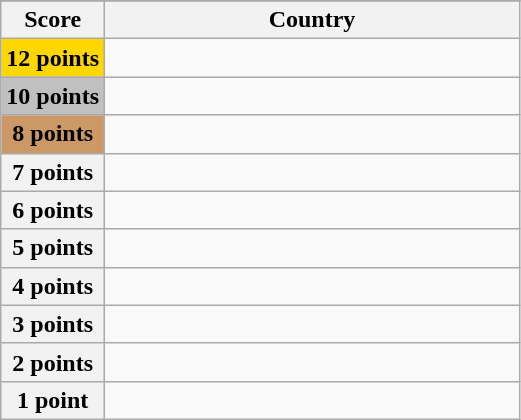<table class="wikitable">
<tr>
</tr>
<tr>
<th scope="col" width="20%">Score</th>
<th scope="col">Country</th>
</tr>
<tr>
<th scope="row" style="background:gold">12 points</th>
<td></td>
</tr>
<tr>
<th scope="row" style="background:silver">10 points</th>
<td></td>
</tr>
<tr>
<th scope="row" style="background:#CC9966">8 points</th>
<td></td>
</tr>
<tr>
<th scope="row">7 points</th>
<td></td>
</tr>
<tr>
<th scope="row">6 points</th>
<td></td>
</tr>
<tr>
<th scope="row">5 points</th>
<td></td>
</tr>
<tr>
<th scope="row">4 points</th>
<td></td>
</tr>
<tr>
<th scope="row">3 points</th>
<td></td>
</tr>
<tr>
<th scope="row">2 points</th>
<td></td>
</tr>
<tr>
<th scope="row">1 point</th>
<td></td>
</tr>
</table>
